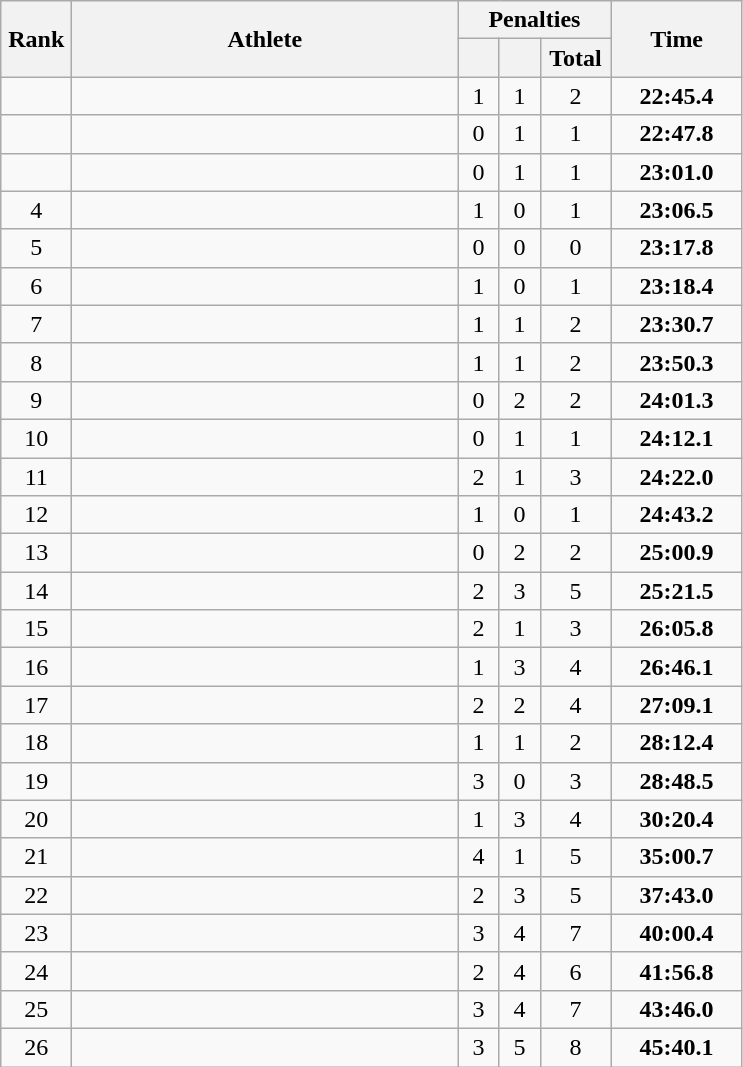<table class=wikitable style="text-align:center">
<tr>
<th rowspan=2 width=40>Rank</th>
<th rowspan=2 width=250>Athlete</th>
<th colspan=3>Penalties</th>
<th rowspan=2 width=80>Time</th>
</tr>
<tr>
<th width=20></th>
<th width=20></th>
<th width=40>Total</th>
</tr>
<tr>
<td></td>
<td align=left></td>
<td>1</td>
<td>1</td>
<td>2</td>
<td><strong>22:45.4</strong></td>
</tr>
<tr>
<td></td>
<td align=left></td>
<td>0</td>
<td>1</td>
<td>1</td>
<td><strong>22:47.8</strong></td>
</tr>
<tr>
<td></td>
<td align=left></td>
<td>0</td>
<td>1</td>
<td>1</td>
<td><strong>23:01.0</strong></td>
</tr>
<tr>
<td>4</td>
<td align=left></td>
<td>1</td>
<td>0</td>
<td>1</td>
<td><strong>23:06.5</strong></td>
</tr>
<tr>
<td>5</td>
<td align=left></td>
<td>0</td>
<td>0</td>
<td>0</td>
<td><strong>23:17.8</strong></td>
</tr>
<tr>
<td>6</td>
<td align=left></td>
<td>1</td>
<td>0</td>
<td>1</td>
<td><strong>23:18.4</strong></td>
</tr>
<tr>
<td>7</td>
<td align=left></td>
<td>1</td>
<td>1</td>
<td>2</td>
<td><strong>23:30.7</strong></td>
</tr>
<tr>
<td>8</td>
<td align=left></td>
<td>1</td>
<td>1</td>
<td>2</td>
<td><strong>23:50.3</strong></td>
</tr>
<tr>
<td>9</td>
<td align=left></td>
<td>0</td>
<td>2</td>
<td>2</td>
<td><strong>24:01.3</strong></td>
</tr>
<tr>
<td>10</td>
<td align=left></td>
<td>0</td>
<td>1</td>
<td>1</td>
<td><strong>24:12.1</strong></td>
</tr>
<tr>
<td>11</td>
<td align=left></td>
<td>2</td>
<td>1</td>
<td>3</td>
<td><strong>24:22.0</strong></td>
</tr>
<tr>
<td>12</td>
<td align=left></td>
<td>1</td>
<td>0</td>
<td>1</td>
<td><strong>24:43.2</strong></td>
</tr>
<tr>
<td>13</td>
<td align=left></td>
<td>0</td>
<td>2</td>
<td>2</td>
<td><strong>25:00.9</strong></td>
</tr>
<tr>
<td>14</td>
<td align=left></td>
<td>2</td>
<td>3</td>
<td>5</td>
<td><strong>25:21.5</strong></td>
</tr>
<tr>
<td>15</td>
<td align=left></td>
<td>2</td>
<td>1</td>
<td>3</td>
<td><strong>26:05.8</strong></td>
</tr>
<tr>
<td>16</td>
<td align=left></td>
<td>1</td>
<td>3</td>
<td>4</td>
<td><strong>26:46.1</strong></td>
</tr>
<tr>
<td>17</td>
<td align=left></td>
<td>2</td>
<td>2</td>
<td>4</td>
<td><strong>27:09.1</strong></td>
</tr>
<tr>
<td>18</td>
<td align=left></td>
<td>1</td>
<td>1</td>
<td>2</td>
<td><strong>28:12.4</strong></td>
</tr>
<tr>
<td>19</td>
<td align=left></td>
<td>3</td>
<td>0</td>
<td>3</td>
<td><strong>28:48.5</strong></td>
</tr>
<tr>
<td>20</td>
<td align=left></td>
<td>1</td>
<td>3</td>
<td>4</td>
<td><strong>30:20.4</strong></td>
</tr>
<tr>
<td>21</td>
<td align=left></td>
<td>4</td>
<td>1</td>
<td>5</td>
<td><strong>35:00.7</strong></td>
</tr>
<tr>
<td>22</td>
<td align=left></td>
<td>2</td>
<td>3</td>
<td>5</td>
<td><strong>37:43.0</strong></td>
</tr>
<tr>
<td>23</td>
<td align=left></td>
<td>3</td>
<td>4</td>
<td>7</td>
<td><strong>40:00.4</strong></td>
</tr>
<tr>
<td>24</td>
<td align=left></td>
<td>2</td>
<td>4</td>
<td>6</td>
<td><strong>41:56.8</strong></td>
</tr>
<tr>
<td>25</td>
<td align=left></td>
<td>3</td>
<td>4</td>
<td>7</td>
<td><strong>43:46.0</strong></td>
</tr>
<tr>
<td>26</td>
<td align=left></td>
<td>3</td>
<td>5</td>
<td>8</td>
<td><strong>45:40.1</strong></td>
</tr>
</table>
